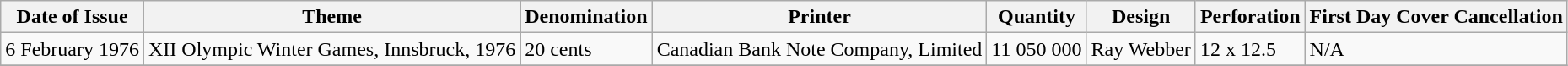<table class="wikitable sortable">
<tr>
<th>Date of Issue</th>
<th>Theme</th>
<th>Denomination</th>
<th>Printer</th>
<th>Quantity</th>
<th>Design</th>
<th>Perforation</th>
<th>First Day Cover Cancellation</th>
</tr>
<tr>
<td>6 February 1976</td>
<td>XII Olympic Winter Games, Innsbruck, 1976</td>
<td>20 cents</td>
<td>Canadian Bank Note Company, Limited</td>
<td>11 050 000</td>
<td>Ray Webber</td>
<td>12 x 12.5</td>
<td>N/A</td>
</tr>
<tr>
</tr>
</table>
